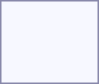<table style="border:1px solid #8888aa; background-color:#f7f8ff; padding:5px; font-size:95%; margin: 0px 12px 12px 0px;">
<tr style="text-align:center;">
<td rowspan=2><strong></strong></td>
<td colspan=2 rowspan=2></td>
<td colspan=2></td>
<td colspan=2></td>
<td colspan=2></td>
<td colspan=2></td>
<td colspan=2></td>
<td colspan=2></td>
<td colspan=2></td>
<td colspan=2></td>
<td colspan=2></td>
<td colspan=2></td>
<td colspan=2></td>
</tr>
<tr style="text-align:center;">
<td colspan=2></td>
<td colspan=2></td>
<td colspan=2></td>
<td colspan=2></td>
<td colspan=2></td>
<td colspan=2></td>
<td colspan=2></td>
<td colspan=2></td>
<td colspan=2></td>
<td colspan=2></td>
<td colspan=2></td>
</tr>
<tr style="text-align:center;">
<th rowspan=2><strong></strong></th>
<td colspan=4 rowspan=2></td>
<td colspan=2></td>
<td colspan=2></td>
<td colspan=2></td>
<td colspan=2></td>
<td colspan=2></td>
<td colspan=2></td>
<td colspan=2></td>
<td colspan=2></td>
<td colspan=2></td>
<td colspan=2></td>
</tr>
<tr style="text-align:center;">
<td colspan=2></td>
<td colspan=2></td>
<td colspan=2></td>
<td colspan=2></td>
<td colspan=2></td>
<td colspan=2></td>
<td colspan=2></td>
<td colspan=2></td>
<td colspan=2></td>
<td colspan=2></td>
</tr>
<tr style="text-align:center;">
<td rowspan=2><strong></strong></td>
<td colspan=4 rowspan=2></td>
<td colspan=2></td>
<td colspan=2></td>
<td colspan=2></td>
<td colspan=2></td>
<td colspan=2></td>
<td colspan=2></td>
<td colspan=2></td>
<td colspan=2></td>
<td colspan=2></td>
<td colspan=2></td>
</tr>
<tr style="text-align:center;">
<td colspan=2></td>
<td colspan=2></td>
<td colspan=2></td>
<td colspan=2></td>
<td colspan=2></td>
<td colspan=2></td>
<td colspan=2></td>
<td colspan=2></td>
<td colspan=2></td>
<td colspan=2><br></td>
</tr>
</table>
